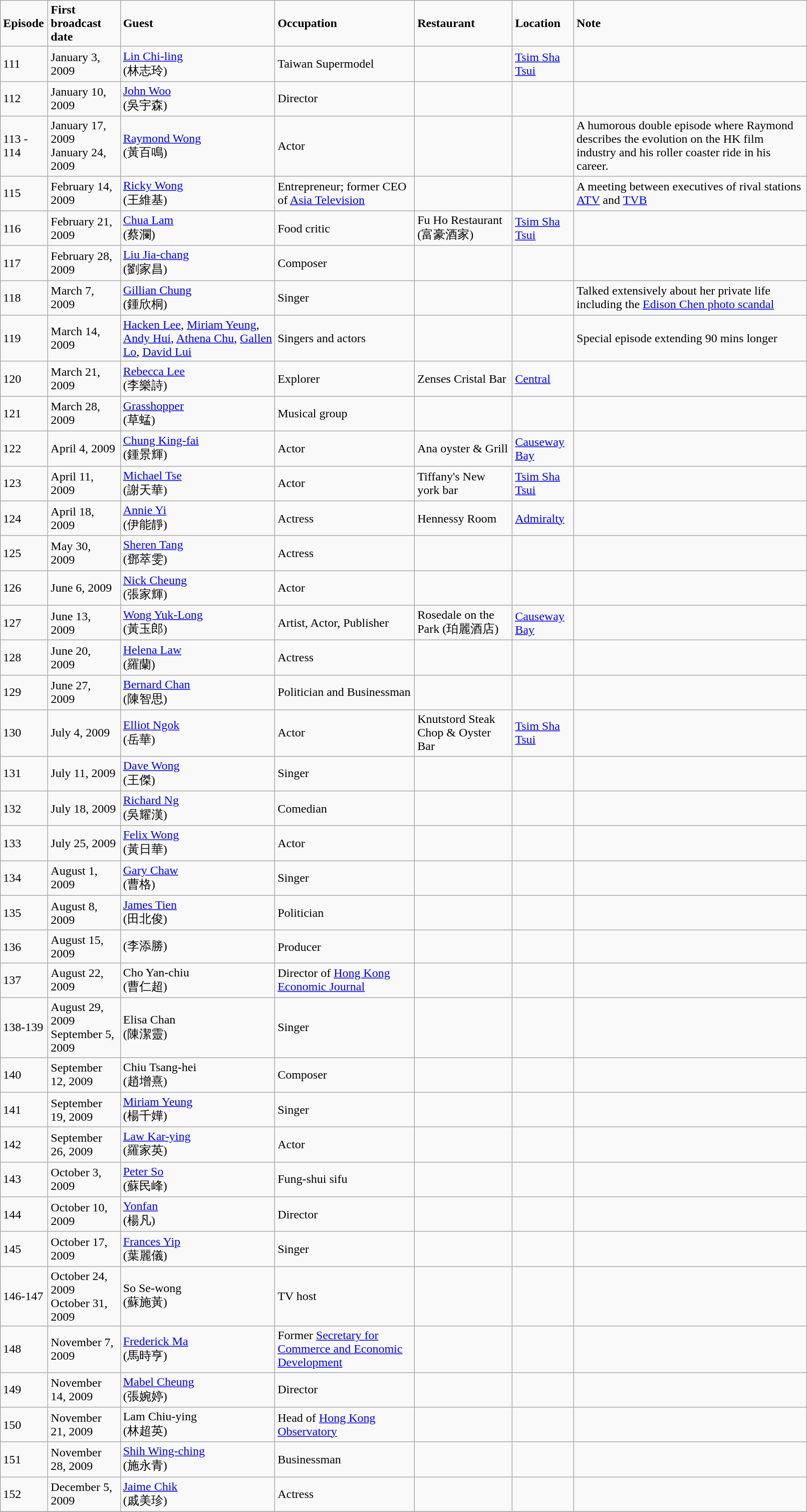<table class="wikitable" style="width:85%">
<tr>
<td><strong>Episode</strong></td>
<td><strong>First broadcast date</strong></td>
<td><strong>Guest</strong></td>
<td><strong>Occupation</strong></td>
<td><strong>Restaurant</strong></td>
<td><strong>Location</strong></td>
<td><strong>Note</strong></td>
</tr>
<tr>
<td>111</td>
<td>January 3, 2009</td>
<td><a href='#'>Lin Chi-ling</a> <br>(林志玲)</td>
<td>Taiwan Supermodel</td>
<td></td>
<td><a href='#'>Tsim Sha Tsui</a></td>
<td></td>
</tr>
<tr>
<td>112</td>
<td>January 10, 2009</td>
<td><a href='#'>John Woo</a> <br>(吳宇森)</td>
<td>Director</td>
<td></td>
<td></td>
<td></td>
</tr>
<tr>
<td>113 - 114</td>
<td>January 17, 2009 <br>January 24, 2009</td>
<td><a href='#'>Raymond Wong</a> <br>(黃百鳴)</td>
<td>Actor</td>
<td></td>
<td></td>
<td>A humorous double episode where Raymond describes the evolution on the HK film industry and his roller coaster ride in his career.</td>
</tr>
<tr>
<td>115</td>
<td>February 14, 2009</td>
<td><a href='#'>Ricky Wong</a> <br>(王維基)</td>
<td>Entrepreneur; former CEO of <a href='#'>Asia Television</a></td>
<td></td>
<td></td>
<td>A meeting between executives of rival stations <a href='#'>ATV</a> and <a href='#'>TVB</a></td>
</tr>
<tr>
<td>116</td>
<td>February 21, 2009</td>
<td><a href='#'>Chua Lam</a> <br>(蔡瀾)</td>
<td>Food critic</td>
<td>Fu Ho Restaurant (富豪酒家)</td>
<td><a href='#'>Tsim Sha Tsui</a></td>
<td></td>
</tr>
<tr>
<td>117</td>
<td>February 28, 2009</td>
<td><a href='#'>Liu Jia-chang</a> <br>(劉家昌)</td>
<td>Composer</td>
<td></td>
<td></td>
<td></td>
</tr>
<tr>
<td>118</td>
<td>March 7, 2009</td>
<td><a href='#'>Gillian Chung</a> <br>(鍾欣桐)</td>
<td>Singer</td>
<td></td>
<td></td>
<td>Talked extensively about her private life including the <a href='#'>Edison Chen photo scandal</a></td>
</tr>
<tr>
<td>119</td>
<td>March 14, 2009</td>
<td><a href='#'>Hacken Lee</a>, <a href='#'>Miriam Yeung</a>, <a href='#'>Andy Hui</a>, <a href='#'>Athena Chu</a>, <a href='#'>Gallen Lo</a>, <a href='#'>David Lui</a></td>
<td>Singers and actors</td>
<td></td>
<td></td>
<td>Special episode extending 90 mins longer</td>
</tr>
<tr>
<td>120</td>
<td>March 21, 2009</td>
<td><a href='#'>Rebecca Lee</a> <br>(李樂詩)</td>
<td>Explorer</td>
<td>Zenses Cristal Bar</td>
<td><a href='#'>Central</a></td>
<td></td>
</tr>
<tr>
<td>121</td>
<td>March 28, 2009</td>
<td><a href='#'>Grasshopper</a> <br>(草蜢)</td>
<td>Musical group</td>
<td></td>
<td></td>
<td></td>
</tr>
<tr>
<td>122</td>
<td>April 4, 2009</td>
<td><a href='#'>Chung King-fai</a> <br>(鍾景輝)</td>
<td>Actor</td>
<td>Ana oyster & Grill</td>
<td><a href='#'>Causeway Bay</a></td>
<td></td>
</tr>
<tr>
<td>123</td>
<td>April 11, 2009</td>
<td><a href='#'>Michael Tse</a> <br>(謝天華)</td>
<td>Actor</td>
<td>Tiffany's New york bar</td>
<td><a href='#'>Tsim Sha Tsui</a></td>
<td></td>
</tr>
<tr>
<td>124</td>
<td>April 18, 2009</td>
<td><a href='#'>Annie Yi</a> <br>(伊能靜)</td>
<td>Actress</td>
<td>Hennessy Room</td>
<td><a href='#'>Admiralty</a></td>
<td></td>
</tr>
<tr>
<td>125</td>
<td>May 30, 2009</td>
<td><a href='#'>Sheren Tang</a> <br>(鄧萃雯)</td>
<td>Actress</td>
<td></td>
<td></td>
<td></td>
</tr>
<tr>
<td>126</td>
<td>June 6, 2009</td>
<td><a href='#'>Nick Cheung</a> <br>(張家輝)</td>
<td>Actor</td>
<td></td>
<td></td>
<td></td>
</tr>
<tr>
<td>127</td>
<td>June 13, 2009</td>
<td><a href='#'>Wong Yuk-Long</a> <br>(黃玉郎)</td>
<td>Artist, Actor, Publisher</td>
<td>Rosedale on the Park (珀麗酒店)</td>
<td><a href='#'>Causeway Bay</a></td>
<td></td>
</tr>
<tr>
<td>128</td>
<td>June 20, 2009</td>
<td><a href='#'>Helena Law</a> <br>(羅蘭)</td>
<td>Actress</td>
<td></td>
<td></td>
<td></td>
</tr>
<tr>
<td>129</td>
<td>June 27, 2009</td>
<td><a href='#'>Bernard Chan</a> <br>(陳智思)</td>
<td>Politician and Businessman</td>
<td></td>
<td></td>
<td></td>
</tr>
<tr>
<td>130</td>
<td>July 4, 2009</td>
<td><a href='#'>Elliot Ngok</a> <br>(岳華)</td>
<td>Actor</td>
<td>Knutstord Steak Chop & Oyster Bar</td>
<td><a href='#'>Tsim Sha Tsui</a></td>
<td></td>
</tr>
<tr>
<td>131</td>
<td>July 11, 2009</td>
<td><a href='#'>Dave Wong</a> <br>(王傑)</td>
<td>Singer</td>
<td></td>
<td></td>
<td></td>
</tr>
<tr>
<td>132</td>
<td>July 18, 2009</td>
<td><a href='#'>Richard Ng</a> <br>(吳耀漢)</td>
<td>Comedian</td>
<td></td>
<td></td>
<td></td>
</tr>
<tr>
<td>133</td>
<td>July 25, 2009</td>
<td><a href='#'>Felix Wong</a> <br>(黃日華)</td>
<td>Actor</td>
<td></td>
<td></td>
<td></td>
</tr>
<tr>
<td>134</td>
<td>August 1, 2009</td>
<td><a href='#'>Gary Chaw</a> <br>(曹格)</td>
<td>Singer</td>
<td></td>
<td></td>
<td></td>
</tr>
<tr>
<td>135</td>
<td>August 8, 2009</td>
<td><a href='#'>James Tien</a> <br>(田北俊)</td>
<td>Politician</td>
<td></td>
<td></td>
<td></td>
</tr>
<tr>
<td>136</td>
<td>August 15, 2009</td>
<td>(李添勝)</td>
<td>Producer</td>
<td></td>
<td></td>
<td></td>
</tr>
<tr>
<td>137</td>
<td>August 22, 2009</td>
<td>Cho Yan-chiu <br>(曹仁超)</td>
<td>Director of <a href='#'>Hong Kong Economic Journal</a></td>
<td></td>
<td></td>
<td></td>
</tr>
<tr>
<td>138-139</td>
<td>August 29, 2009<br>September 5, 2009</td>
<td>Elisa Chan <br>(陳潔靈)</td>
<td>Singer</td>
<td></td>
<td></td>
<td></td>
</tr>
<tr>
<td>140</td>
<td>September 12, 2009</td>
<td>Chiu Tsang-hei <br>(趙增熹)</td>
<td>Composer</td>
<td></td>
<td></td>
<td></td>
</tr>
<tr>
<td>141</td>
<td>September 19, 2009</td>
<td><a href='#'>Miriam Yeung</a> <br>(楊千嬅)</td>
<td>Singer</td>
<td></td>
<td></td>
<td></td>
</tr>
<tr>
<td>142</td>
<td>September 26, 2009</td>
<td><a href='#'>Law Kar-ying</a> <br>(羅家英)</td>
<td>Actor</td>
<td></td>
<td></td>
<td></td>
</tr>
<tr>
<td>143</td>
<td>October 3, 2009</td>
<td><a href='#'>Peter So</a> <br>(蘇民峰)</td>
<td>Fung-shui sifu</td>
<td></td>
<td></td>
<td></td>
</tr>
<tr>
<td>144</td>
<td>October 10, 2009</td>
<td><a href='#'>Yonfan</a> <br>(楊凡)</td>
<td>Director</td>
<td></td>
<td></td>
<td></td>
</tr>
<tr>
<td>145</td>
<td>October 17, 2009</td>
<td><a href='#'>Frances Yip</a> <br>(葉麗儀)</td>
<td>Singer</td>
<td></td>
<td></td>
<td></td>
</tr>
<tr>
<td>146-147</td>
<td>October 24, 2009<br>October 31, 2009</td>
<td>So Se-wong <br>(蘇施黃)</td>
<td>TV host</td>
<td></td>
<td></td>
<td></td>
</tr>
<tr>
<td>148</td>
<td>November 7, 2009</td>
<td><a href='#'>Frederick Ma</a> <br>(馬時亨)</td>
<td>Former <a href='#'>Secretary for Commerce and Economic Development</a></td>
<td></td>
<td></td>
<td></td>
</tr>
<tr>
<td>149</td>
<td>November 14, 2009</td>
<td><a href='#'>Mabel Cheung</a> <br>(張婉婷)</td>
<td>Director</td>
<td></td>
<td></td>
<td></td>
</tr>
<tr>
<td>150</td>
<td>November 21, 2009</td>
<td>Lam Chiu-ying <br>(林超英)</td>
<td>Head of <a href='#'>Hong Kong Observatory</a></td>
<td></td>
<td></td>
<td></td>
</tr>
<tr>
<td>151</td>
<td>November 28, 2009</td>
<td><a href='#'>Shih Wing-ching</a> <br>(施永青)</td>
<td>Businessman</td>
<td></td>
<td></td>
<td></td>
</tr>
<tr>
<td>152</td>
<td>December 5, 2009</td>
<td><a href='#'>Jaime Chik</a> <br>(戚美珍)</td>
<td>Actress</td>
<td></td>
<td></td>
<td></td>
</tr>
<tr>
</tr>
</table>
